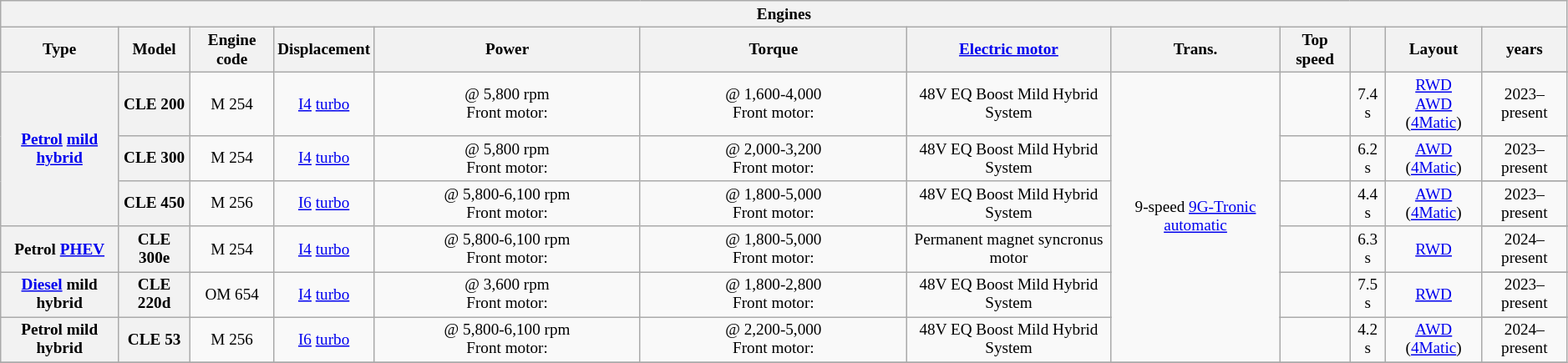<table class="wikitable collapsible" style="text-align:center; font-size:80%;">
<tr>
<th colspan="14">Engines</th>
</tr>
<tr>
<th>Type</th>
<th>Model</th>
<th>Engine code</th>
<th>Displacement</th>
<th width="17%">Power</th>
<th width="17%">Torque</th>
<th><a href='#'>Electric motor</a></th>
<th>Trans.</th>
<th>Top speed</th>
<th></th>
<th>Layout</th>
<th> years</th>
</tr>
<tr>
<th rowspan="6"><a href='#'>Petrol</a> <a href='#'>mild hybrid</a></th>
<th rowspan="2">CLE 200</th>
<td rowspan="2">M 254</td>
<td rowspan="2"> <a href='#'>I4</a> <a href='#'>turbo</a></td>
<td rowspan="2"> @ 5,800 rpm<br>Front motor: </td>
<td rowspan="2"> @ 1,600-4,000<br>Front motor: </td>
<td rowspan="2">48V EQ Boost Mild Hybrid System</td>
<td rowspan="12">9-speed <a href='#'>9G-Tronic</a> <a href='#'>automatic</a></td>
<td rowspan="2"></td>
<td rowspan="2">7.4 s</td>
<td rowspan="2"><a href='#'>RWD</a><br><a href='#'>AWD</a> (<a href='#'>4Matic</a>)</td>
</tr>
<tr>
<td rowspan="1">2023–present</td>
</tr>
<tr>
<th rowspan="2">CLE 300</th>
<td rowspan="2">M 254</td>
<td rowspan="2"> <a href='#'>I4</a> <a href='#'>turbo</a></td>
<td rowspan="2"> @ 5,800 rpm<br>Front motor: </td>
<td rowspan="2"> @ 2,000-3,200<br>Front motor: </td>
<td rowspan="2">48V EQ Boost Mild Hybrid System</td>
<td rowspan="2"></td>
<td rowspan="2">6.2 s</td>
<td rowspan="2"><a href='#'>AWD</a> (<a href='#'>4Matic</a>)</td>
</tr>
<tr>
<td rowspan="1">2023–present</td>
</tr>
<tr>
<th rowspan="2">CLE 450</th>
<td rowspan="2">M 256</td>
<td rowspan="2"> <a href='#'>I6</a> <a href='#'>turbo</a></td>
<td rowspan="2"> @ 5,800-6,100 rpm<br>Front motor: </td>
<td rowspan="2"> @ 1,800-5,000<br>Front motor: </td>
<td rowspan="2">48V EQ Boost Mild Hybrid System</td>
<td rowspan="2"></td>
<td rowspan="2">4.4 s</td>
<td rowspan="2"><a href='#'>AWD</a> (<a href='#'>4Matic</a>)</td>
</tr>
<tr>
<td rowspan="1">2023–present</td>
</tr>
<tr>
<th rowspan="2">Petrol <a href='#'>PHEV</a></th>
<th rowspan="2">CLE 300e</th>
<td rowspan="2">M 254</td>
<td rowspan="2"> <a href='#'>I4</a> <a href='#'>turbo</a></td>
<td rowspan="2"> @ 5,800-6,100 rpm<br>Front motor: </td>
<td rowspan="2"> @ 1,800-5,000<br>Front motor: </td>
<td rowspan="2">Permanent magnet syncronus motor</td>
<td rowspan="2"></td>
<td rowspan="2">6.3 s</td>
<td rowspan="2"><a href='#'>RWD</a></td>
</tr>
<tr>
<td rowspan="1">2024–present</td>
</tr>
<tr>
<th rowspan="2"><a href='#'>Diesel</a> mild hybrid</th>
<th rowspan="2">CLE 220d</th>
<td rowspan="2">OM 654</td>
<td rowspan="2"> <a href='#'>I4</a> <a href='#'>turbo</a></td>
<td rowspan="2"> @ 3,600 rpm<br>Front motor: </td>
<td rowspan="2"> @ 1,800-2,800<br>Front motor: </td>
<td rowspan="2">48V EQ Boost Mild Hybrid System</td>
<td rowspan="2"></td>
<td rowspan="2">7.5 s</td>
<td rowspan="2"><a href='#'>RWD</a></td>
</tr>
<tr>
<td rowspan="1">2023–present</td>
</tr>
<tr>
<th rowspan="2">Petrol mild hybrid</th>
<th rowspan="2">CLE 53</th>
<td rowspan="2">M 256</td>
<td rowspan="2"> <a href='#'>I6</a> <a href='#'>turbo</a></td>
<td rowspan="2"> @ 5,800-6,100 rpm<br>Front motor: </td>
<td rowspan="2"> @ 2,200-5,000<br>Front motor: </td>
<td rowspan="2">48V EQ Boost Mild Hybrid System</td>
<td rowspan="2"></td>
<td rowspan="2">4.2 s</td>
<td rowspan="2"><a href='#'>AWD</a> (<a href='#'>4Matic</a>)</td>
</tr>
<tr>
<td rowspan="1">2024–present</td>
</tr>
<tr>
</tr>
</table>
